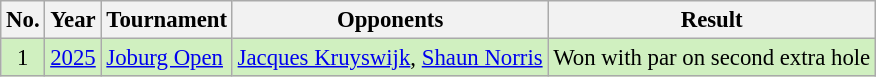<table class="wikitable" style="font-size:95%;">
<tr>
<th>No.</th>
<th>Year</th>
<th>Tournament</th>
<th>Opponents</th>
<th>Result</th>
</tr>
<tr style="background:#D0F0C0;">
<td align=center>1</td>
<td><a href='#'>2025</a></td>
<td><a href='#'>Joburg Open</a></td>
<td> <a href='#'>Jacques Kruyswijk</a>,  <a href='#'>Shaun Norris</a></td>
<td>Won with par on second extra hole</td>
</tr>
</table>
